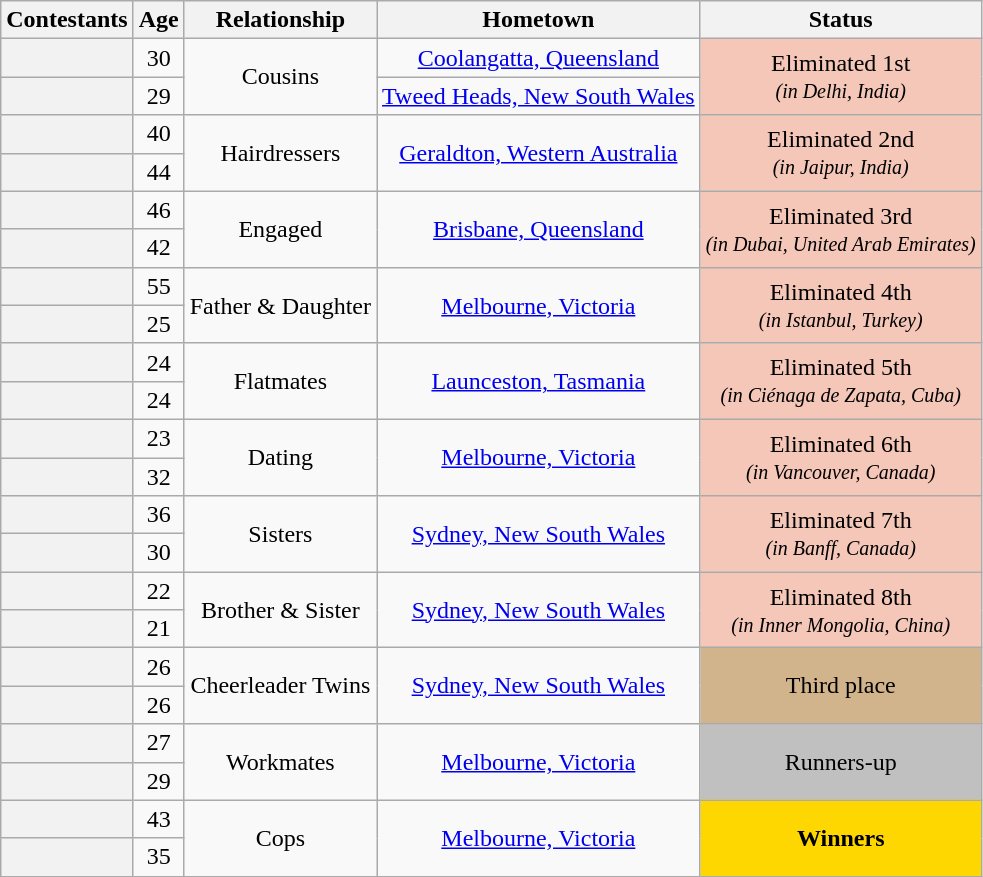<table class="wikitable sortable" style="text-align:center;">
<tr>
<th scope="col">Contestants</th>
<th scope="col">Age</th>
<th scope="col" class="unsortable">Relationship</th>
<th class="unsortable" scope="col">Hometown</th>
<th scope="col">Status</th>
</tr>
<tr>
<th scope="row"></th>
<td>30</td>
<td rowspan="2">Cousins</td>
<td><a href='#'>Coolangatta, Queensland</a></td>
<td rowspan="2" bgcolor="f4c7b8">Eliminated 1st<br><small><em>(in Delhi, India)</em></small></td>
</tr>
<tr>
<th scope="row"></th>
<td>29</td>
<td><a href='#'>Tweed Heads, New South Wales</a></td>
</tr>
<tr>
<th scope="row"></th>
<td>40</td>
<td rowspan="2">Hairdressers</td>
<td rowspan="2"><a href='#'>Geraldton, Western Australia</a></td>
<td rowspan="2" bgcolor="f4c7b8">Eliminated 2nd<br><small><em>(in Jaipur, India)</em></small></td>
</tr>
<tr>
<th scope="row"></th>
<td>44</td>
</tr>
<tr>
<th scope="row"></th>
<td>46</td>
<td rowspan="2">Engaged</td>
<td rowspan="2"><a href='#'>Brisbane, Queensland</a></td>
<td rowspan="2" bgcolor="f4c7b8">Eliminated 3rd<br><small><em>(in Dubai, United Arab Emirates)</em></small></td>
</tr>
<tr>
<th scope="row"></th>
<td>42</td>
</tr>
<tr>
<th scope="row"></th>
<td>55</td>
<td rowspan="2">Father & Daughter</td>
<td rowspan="2"><a href='#'>Melbourne, Victoria</a></td>
<td rowspan="2" bgcolor="f4c7b8">Eliminated 4th<br><small><em>(in Istanbul, Turkey)</em></small></td>
</tr>
<tr>
<th scope="row"></th>
<td>25</td>
</tr>
<tr>
<th scope="row"></th>
<td>24</td>
<td rowspan="2">Flatmates</td>
<td rowspan="2"><a href='#'>Launceston, Tasmania</a></td>
<td rowspan="2" bgcolor="f4c7b8">Eliminated 5th<br><small><em>(in Ciénaga de Zapata, Cuba)</em></small></td>
</tr>
<tr>
<th scope="row"></th>
<td>24</td>
</tr>
<tr>
<th scope="row"></th>
<td>23</td>
<td rowspan="2">Dating</td>
<td rowspan="2"><a href='#'>Melbourne, Victoria</a></td>
<td rowspan="2" bgcolor="f4c7b8">Eliminated 6th<br><small><em>(in Vancouver, Canada)</em></small></td>
</tr>
<tr>
<th scope="row"></th>
<td>32</td>
</tr>
<tr>
<th scope="row"></th>
<td>36</td>
<td rowspan="2">Sisters</td>
<td rowspan="2"><a href='#'>Sydney, New South Wales</a></td>
<td rowspan="2" bgcolor="f4c7b8">Eliminated 7th<br><small><em>(in Banff, Canada)</em></small></td>
</tr>
<tr>
<th scope="row"></th>
<td>30</td>
</tr>
<tr>
<th scope="row"></th>
<td>22</td>
<td rowspan="2">Brother & Sister</td>
<td rowspan="2"><a href='#'>Sydney, New South Wales</a></td>
<td rowspan="2" bgcolor="f4c7b8">Eliminated 8th<br><small><em>(in Inner Mongolia, China)</em></small></td>
</tr>
<tr>
<th scope="row"></th>
<td>21</td>
</tr>
<tr>
<th scope="row"></th>
<td>26</td>
<td rowspan="2">Cheerleader Twins</td>
<td rowspan="2"><a href='#'>Sydney, New South Wales</a></td>
<td rowspan="2" bgcolor="tan">Third place</td>
</tr>
<tr>
<th scope="row"></th>
<td>26</td>
</tr>
<tr>
<th scope="row"></th>
<td>27</td>
<td rowspan="2">Workmates</td>
<td rowspan="2"><a href='#'>Melbourne, Victoria</a></td>
<td rowspan="2" bgcolor="silver">Runners-up</td>
</tr>
<tr>
<th scope="row"></th>
<td>29</td>
</tr>
<tr>
<th scope="row"></th>
<td>43</td>
<td rowspan="2">Cops</td>
<td rowspan="2"><a href='#'>Melbourne, Victoria</a></td>
<td rowspan="2" bgcolor="gold"><strong>Winners</strong></td>
</tr>
<tr>
<th scope="row"></th>
<td>35</td>
</tr>
</table>
